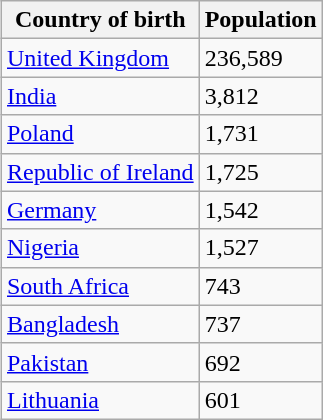<table class="wikitable" style="float:right;">
<tr>
<th>Country of birth</th>
<th>Population</th>
</tr>
<tr>
<td> <a href='#'>United Kingdom</a></td>
<td>236,589</td>
</tr>
<tr>
<td> <a href='#'>India</a></td>
<td>3,812</td>
</tr>
<tr>
<td> <a href='#'>Poland</a></td>
<td>1,731</td>
</tr>
<tr>
<td> <a href='#'>Republic of Ireland</a></td>
<td>1,725</td>
</tr>
<tr>
<td> <a href='#'>Germany</a></td>
<td>1,542</td>
</tr>
<tr>
<td> <a href='#'>Nigeria</a></td>
<td>1,527</td>
</tr>
<tr>
<td> <a href='#'>South Africa</a></td>
<td>743</td>
</tr>
<tr>
<td> <a href='#'>Bangladesh</a></td>
<td>737</td>
</tr>
<tr>
<td> <a href='#'>Pakistan</a></td>
<td>692</td>
</tr>
<tr>
<td> <a href='#'>Lithuania</a></td>
<td>601</td>
</tr>
</table>
